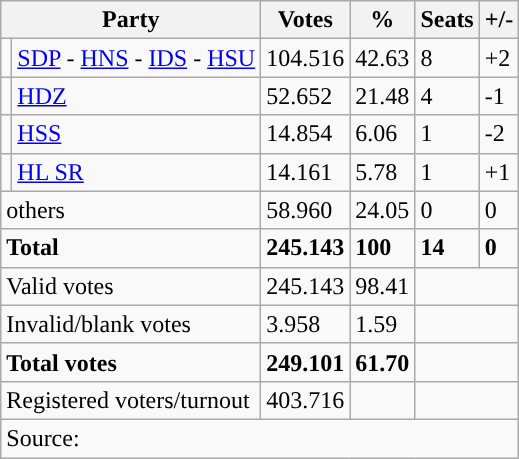<table class="wikitable" style="text-align: left;">
<tr>
<th colspan="2">Party</th>
<th>Votes</th>
<th>%</th>
<th>Seats</th>
<th>+/-</th>
</tr>
<tr>
<td style="background-color: "></td>
<td><a href='#'>SDP</a> - <a href='#'>HNS</a> - <a href='#'>IDS</a> - <a href='#'>HSU</a></td>
<td>104.516</td>
<td>42.63</td>
<td>8</td>
<td>+2</td>
</tr>
<tr>
<td style="background-color: "></td>
<td><a href='#'>HDZ</a></td>
<td>52.652</td>
<td>21.48</td>
<td>4</td>
<td>-1</td>
</tr>
<tr>
<td style="background-color: "></td>
<td><a href='#'>HSS</a></td>
<td>14.854</td>
<td>6.06</td>
<td>1</td>
<td>-2</td>
</tr>
<tr>
<td style="background-color: "></td>
<td><a href='#'>HL SR</a></td>
<td>14.161</td>
<td>5.78</td>
<td>1</td>
<td>+1</td>
</tr>
<tr>
<td colspan="2">others</td>
<td>58.960</td>
<td>24.05</td>
<td>0</td>
<td>0</td>
</tr>
<tr>
<td colspan="2"><strong>Total</strong></td>
<td><strong>245.143</strong></td>
<td><strong>100</strong></td>
<td><strong>14</strong></td>
<td><strong>0</strong></td>
</tr>
<tr>
<td colspan="2">Valid votes</td>
<td>245.143</td>
<td>98.41</td>
<td colspan="2"></td>
</tr>
<tr>
<td colspan="2">Invalid/blank votes</td>
<td>3.958</td>
<td>1.59</td>
<td colspan="2"></td>
</tr>
<tr>
<td colspan="2"><strong>Total votes</strong></td>
<td><strong>249.101</strong></td>
<td><strong>61.70</strong></td>
<td colspan="2"></td>
</tr>
<tr>
<td colspan="2">Registered voters/turnout</td>
<td votes14="5343">403.716</td>
<td></td>
<td colspan="2"></td>
</tr>
<tr>
<td colspan="6">Source: </td>
</tr>
</table>
